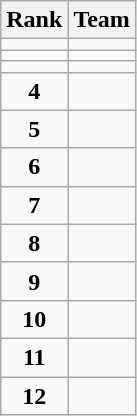<table class="wikitable" style="text-align: center;">
<tr>
<th>Rank</th>
<th>Team</th>
</tr>
<tr>
<td></td>
<td align="left"></td>
</tr>
<tr>
<td></td>
<td align="left"></td>
</tr>
<tr>
<td></td>
<td align="left"></td>
</tr>
<tr>
<td><strong>4</strong></td>
<td align="left"></td>
</tr>
<tr>
<td><strong>5</strong></td>
<td align="left"></td>
</tr>
<tr>
<td><strong>6</strong></td>
<td align="left"></td>
</tr>
<tr>
<td><strong>7</strong></td>
<td align="left"></td>
</tr>
<tr>
<td><strong>8</strong></td>
<td align="left"></td>
</tr>
<tr>
<td><strong>9</strong></td>
<td align="left"></td>
</tr>
<tr>
<td><strong>10</strong></td>
<td align="left"></td>
</tr>
<tr>
<td><strong>11</strong></td>
<td align="left"></td>
</tr>
<tr>
<td><strong>12</strong></td>
<td align="left"></td>
</tr>
</table>
